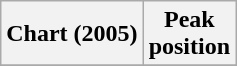<table class="wikitable plainrowheaders" style="text-align:center;">
<tr>
<th>Chart (2005)</th>
<th>Peak<br>position</th>
</tr>
<tr>
</tr>
</table>
